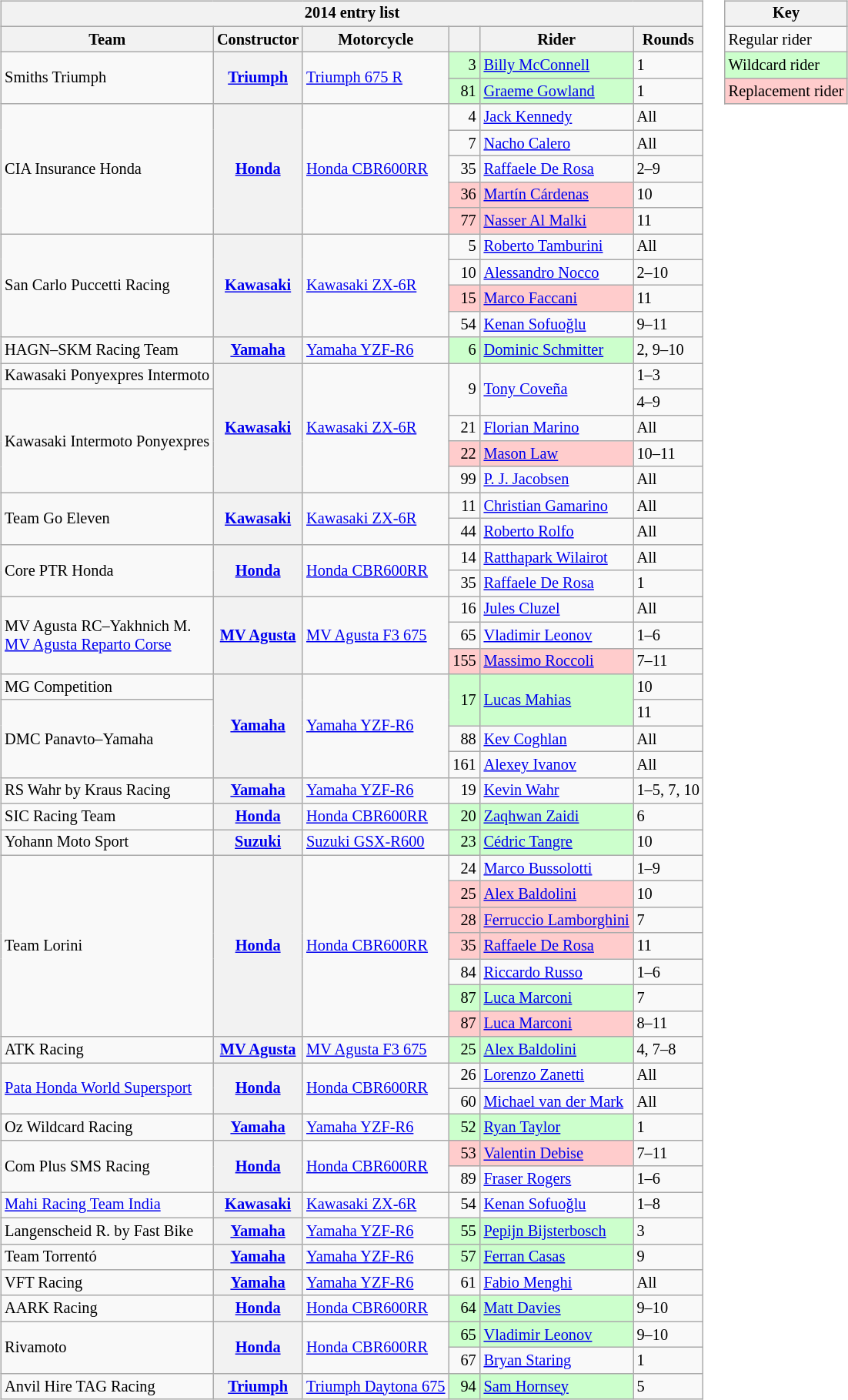<table>
<tr>
<td><br><table class="wikitable" style="font-size: 85%">
<tr>
<th colspan=6>2014 entry list</th>
</tr>
<tr>
<th>Team</th>
<th>Constructor</th>
<th>Motorcycle</th>
<th></th>
<th>Rider</th>
<th>Rounds</th>
</tr>
<tr>
<td rowspan=2>Smiths Triumph</td>
<th rowspan=2><a href='#'>Triumph</a></th>
<td rowspan=2><a href='#'>Triumph 675 R</a></td>
<td style="background:#ccffcc;" align=right>3</td>
<td style="background:#ccffcc;"> <a href='#'>Billy McConnell</a></td>
<td>1</td>
</tr>
<tr>
<td style="background:#ccffcc;" align=right>81</td>
<td style="background:#ccffcc;"> <a href='#'>Graeme Gowland</a></td>
<td>1</td>
</tr>
<tr>
<td rowspan=5>CIA Insurance Honda</td>
<th rowspan=5><a href='#'>Honda</a></th>
<td rowspan=5><a href='#'>Honda CBR600RR</a></td>
<td align=right>4</td>
<td> <a href='#'>Jack Kennedy</a></td>
<td>All</td>
</tr>
<tr>
<td align=right>7</td>
<td> <a href='#'>Nacho Calero</a></td>
<td>All</td>
</tr>
<tr>
<td align=right>35</td>
<td> <a href='#'>Raffaele De Rosa</a></td>
<td>2–9</td>
</tr>
<tr>
<td style="background:#ffcccc;" align=right>36</td>
<td style="background:#ffcccc;"> <a href='#'>Martín Cárdenas</a></td>
<td>10</td>
</tr>
<tr>
<td style="background:#ffcccc;" align=right>77</td>
<td style="background:#ffcccc;"> <a href='#'>Nasser Al Malki</a></td>
<td>11</td>
</tr>
<tr>
<td rowspan=4>San Carlo Puccetti Racing</td>
<th rowspan=4><a href='#'>Kawasaki</a></th>
<td rowspan=4><a href='#'>Kawasaki ZX-6R</a></td>
<td align=right>5</td>
<td> <a href='#'>Roberto Tamburini</a></td>
<td>All</td>
</tr>
<tr>
<td align=right>10</td>
<td> <a href='#'>Alessandro Nocco</a></td>
<td>2–10</td>
</tr>
<tr>
<td style="background:#ffcccc;" align=right>15</td>
<td style="background:#ffcccc;"> <a href='#'>Marco Faccani</a></td>
<td>11</td>
</tr>
<tr>
<td align=right>54</td>
<td> <a href='#'>Kenan Sofuoğlu</a></td>
<td>9–11</td>
</tr>
<tr>
<td>HAGN–SKM Racing Team</td>
<th><a href='#'>Yamaha</a></th>
<td><a href='#'>Yamaha YZF-R6</a></td>
<td style="background:#ccffcc;" align=right>6</td>
<td style="background:#ccffcc;"> <a href='#'>Dominic Schmitter</a></td>
<td>2, 9–10</td>
</tr>
<tr>
<td>Kawasaki Ponyexpres Intermoto</td>
<th rowspan=5><a href='#'>Kawasaki</a></th>
<td rowspan=5><a href='#'>Kawasaki ZX-6R</a></td>
<td align=right rowspan=2>9</td>
<td rowspan=2> <a href='#'>Tony Coveña</a></td>
<td>1–3</td>
</tr>
<tr>
<td rowspan=4>Kawasaki Intermoto Ponyexpres</td>
<td>4–9</td>
</tr>
<tr>
<td align=right>21</td>
<td> <a href='#'>Florian Marino</a></td>
<td>All</td>
</tr>
<tr>
<td style="background:#ffcccc;" align=right>22</td>
<td style="background:#ffcccc;"> <a href='#'>Mason Law</a></td>
<td>10–11</td>
</tr>
<tr>
<td align=right>99</td>
<td> <a href='#'>P. J. Jacobsen</a></td>
<td>All</td>
</tr>
<tr>
<td rowspan=2>Team Go Eleven</td>
<th rowspan=2><a href='#'>Kawasaki</a></th>
<td rowspan=2><a href='#'>Kawasaki ZX-6R</a></td>
<td align=right>11</td>
<td> <a href='#'>Christian Gamarino</a></td>
<td>All</td>
</tr>
<tr>
<td align=right>44</td>
<td> <a href='#'>Roberto Rolfo</a></td>
<td>All</td>
</tr>
<tr>
<td rowspan=2>Core PTR Honda</td>
<th rowspan=2><a href='#'>Honda</a></th>
<td rowspan=2><a href='#'>Honda CBR600RR</a></td>
<td align=right>14</td>
<td> <a href='#'>Ratthapark Wilairot</a></td>
<td>All</td>
</tr>
<tr>
<td align=right>35</td>
<td> <a href='#'>Raffaele De Rosa</a></td>
<td>1</td>
</tr>
<tr>
<td rowspan=3>MV Agusta RC–Yakhnich M.<br><a href='#'>MV Agusta Reparto Corse</a></td>
<th rowspan=3><a href='#'>MV Agusta</a></th>
<td rowspan=3><a href='#'>MV Agusta F3 675</a></td>
<td align=right>16</td>
<td> <a href='#'>Jules Cluzel</a></td>
<td>All</td>
</tr>
<tr>
<td align=right>65</td>
<td> <a href='#'>Vladimir Leonov</a></td>
<td>1–6</td>
</tr>
<tr>
<td style="background:#ffcccc;" align=right>155</td>
<td style="background:#ffcccc;"> <a href='#'>Massimo Roccoli</a></td>
<td>7–11</td>
</tr>
<tr>
<td>MG Competition</td>
<th rowspan=4><a href='#'>Yamaha</a></th>
<td rowspan=4><a href='#'>Yamaha YZF-R6</a></td>
<td style="background:#ccffcc;" align=right rowspan=2>17</td>
<td style="background:#ccffcc;" rowspan=2> <a href='#'>Lucas Mahias</a></td>
<td>10</td>
</tr>
<tr>
<td rowspan=3>DMC Panavto–Yamaha</td>
<td>11</td>
</tr>
<tr>
<td align=right>88</td>
<td> <a href='#'>Kev Coghlan</a></td>
<td>All</td>
</tr>
<tr>
<td align=right>161</td>
<td> <a href='#'>Alexey Ivanov</a></td>
<td>All</td>
</tr>
<tr>
<td>RS Wahr by Kraus Racing</td>
<th><a href='#'>Yamaha</a></th>
<td><a href='#'>Yamaha YZF-R6</a></td>
<td align=right>19</td>
<td> <a href='#'>Kevin Wahr</a></td>
<td>1–5, 7, 10</td>
</tr>
<tr>
<td>SIC Racing Team</td>
<th><a href='#'>Honda</a></th>
<td><a href='#'>Honda CBR600RR</a></td>
<td style="background:#ccffcc;" align=right>20</td>
<td style="background:#ccffcc;"> <a href='#'>Zaqhwan Zaidi</a></td>
<td>6</td>
</tr>
<tr>
<td>Yohann Moto Sport</td>
<th><a href='#'>Suzuki</a></th>
<td><a href='#'>Suzuki GSX-R600</a></td>
<td style="background:#ccffcc;" align=right>23</td>
<td style="background:#ccffcc;"> <a href='#'>Cédric Tangre</a></td>
<td>10</td>
</tr>
<tr>
<td rowspan=7>Team Lorini</td>
<th rowspan=7><a href='#'>Honda</a></th>
<td rowspan=7><a href='#'>Honda CBR600RR</a></td>
<td align=right>24</td>
<td> <a href='#'>Marco Bussolotti</a></td>
<td>1–9</td>
</tr>
<tr>
<td style="background:#ffcccc;" align=right>25</td>
<td style="background:#ffcccc;"> <a href='#'>Alex Baldolini</a></td>
<td>10</td>
</tr>
<tr>
<td style="background:#ffcccc;" align=right>28</td>
<td style="background:#ffcccc;"> <a href='#'>Ferruccio Lamborghini</a></td>
<td>7</td>
</tr>
<tr>
<td style="background:#ffcccc;" align=right>35</td>
<td style="background:#ffcccc;"> <a href='#'>Raffaele De Rosa</a></td>
<td>11</td>
</tr>
<tr>
<td align=right>84</td>
<td> <a href='#'>Riccardo Russo</a></td>
<td>1–6</td>
</tr>
<tr>
<td style="background:#ccffcc;" align=right>87</td>
<td style="background:#ccffcc;"> <a href='#'>Luca Marconi</a></td>
<td>7</td>
</tr>
<tr>
<td style="background:#ffcccc;" align=right>87</td>
<td style="background:#ffcccc;"> <a href='#'>Luca Marconi</a></td>
<td>8–11</td>
</tr>
<tr>
<td>ATK Racing</td>
<th><a href='#'>MV Agusta</a></th>
<td><a href='#'>MV Agusta F3 675</a></td>
<td style="background:#ccffcc;" align=right>25</td>
<td style="background:#ccffcc;"> <a href='#'>Alex Baldolini</a></td>
<td>4, 7–8</td>
</tr>
<tr>
<td rowspan=2><a href='#'>Pata Honda World Supersport</a></td>
<th rowspan=2><a href='#'>Honda</a></th>
<td rowspan=2><a href='#'>Honda CBR600RR</a></td>
<td align=right>26</td>
<td> <a href='#'>Lorenzo Zanetti</a></td>
<td>All</td>
</tr>
<tr>
<td align=right>60</td>
<td> <a href='#'>Michael van der Mark</a></td>
<td>All</td>
</tr>
<tr>
<td>Oz Wildcard Racing</td>
<th><a href='#'>Yamaha</a></th>
<td><a href='#'>Yamaha YZF-R6</a></td>
<td style="background:#ccffcc;" align=right>52</td>
<td style="background:#ccffcc;"> <a href='#'>Ryan Taylor</a></td>
<td>1</td>
</tr>
<tr>
<td rowspan=2>Com Plus SMS Racing</td>
<th rowspan=2><a href='#'>Honda</a></th>
<td rowspan=2><a href='#'>Honda CBR600RR</a></td>
<td style="background:#ffcccc;" align=right>53</td>
<td style="background:#ffcccc;"> <a href='#'>Valentin Debise</a></td>
<td>7–11</td>
</tr>
<tr>
<td align=right>89</td>
<td> <a href='#'>Fraser Rogers</a></td>
<td>1–6</td>
</tr>
<tr>
<td><a href='#'>Mahi Racing Team India</a></td>
<th><a href='#'>Kawasaki</a></th>
<td><a href='#'>Kawasaki ZX-6R</a></td>
<td align=right>54</td>
<td> <a href='#'>Kenan Sofuoğlu</a></td>
<td>1–8</td>
</tr>
<tr>
<td>Langenscheid R. by Fast Bike</td>
<th><a href='#'>Yamaha</a></th>
<td><a href='#'>Yamaha YZF-R6</a></td>
<td style="background:#ccffcc;" align=right>55</td>
<td style="background:#ccffcc;"> <a href='#'>Pepijn Bijsterbosch</a></td>
<td>3</td>
</tr>
<tr>
<td>Team Torrentó</td>
<th><a href='#'>Yamaha</a></th>
<td><a href='#'>Yamaha YZF-R6</a></td>
<td style="background:#ccffcc;" align=right>57</td>
<td style="background:#ccffcc;"> <a href='#'>Ferran Casas</a></td>
<td>9</td>
</tr>
<tr>
<td>VFT Racing</td>
<th><a href='#'>Yamaha</a></th>
<td><a href='#'>Yamaha YZF-R6</a></td>
<td align=right>61</td>
<td> <a href='#'>Fabio Menghi</a></td>
<td>All</td>
</tr>
<tr>
<td>AARK Racing</td>
<th><a href='#'>Honda</a></th>
<td><a href='#'>Honda CBR600RR</a></td>
<td style="background:#ccffcc;" align=right>64</td>
<td style="background:#ccffcc;"> <a href='#'>Matt Davies</a></td>
<td>9–10</td>
</tr>
<tr>
<td rowspan=2>Rivamoto</td>
<th rowspan=2><a href='#'>Honda</a></th>
<td rowspan=2><a href='#'>Honda CBR600RR</a></td>
<td style="background:#ccffcc;" align=right>65</td>
<td style="background:#ccffcc;"> <a href='#'>Vladimir Leonov</a></td>
<td>9–10</td>
</tr>
<tr>
<td align=right>67</td>
<td> <a href='#'>Bryan Staring</a></td>
<td>1</td>
</tr>
<tr>
<td>Anvil Hire TAG Racing</td>
<th><a href='#'>Triumph</a></th>
<td><a href='#'>Triumph Daytona 675</a></td>
<td style="background:#ccffcc;" align=right>94</td>
<td style="background:#ccffcc;"> <a href='#'>Sam Hornsey</a></td>
<td>5</td>
</tr>
</table>
</td>
<td valign="top"><br><table class="wikitable" style="font-size: 85%;">
<tr>
<th colspan=2>Key</th>
</tr>
<tr>
<td>Regular rider</td>
</tr>
<tr style="background:#ccffcc;">
<td>Wildcard rider</td>
</tr>
<tr style="background:#ffcccc;">
<td>Replacement rider</td>
</tr>
</table>
</td>
</tr>
</table>
